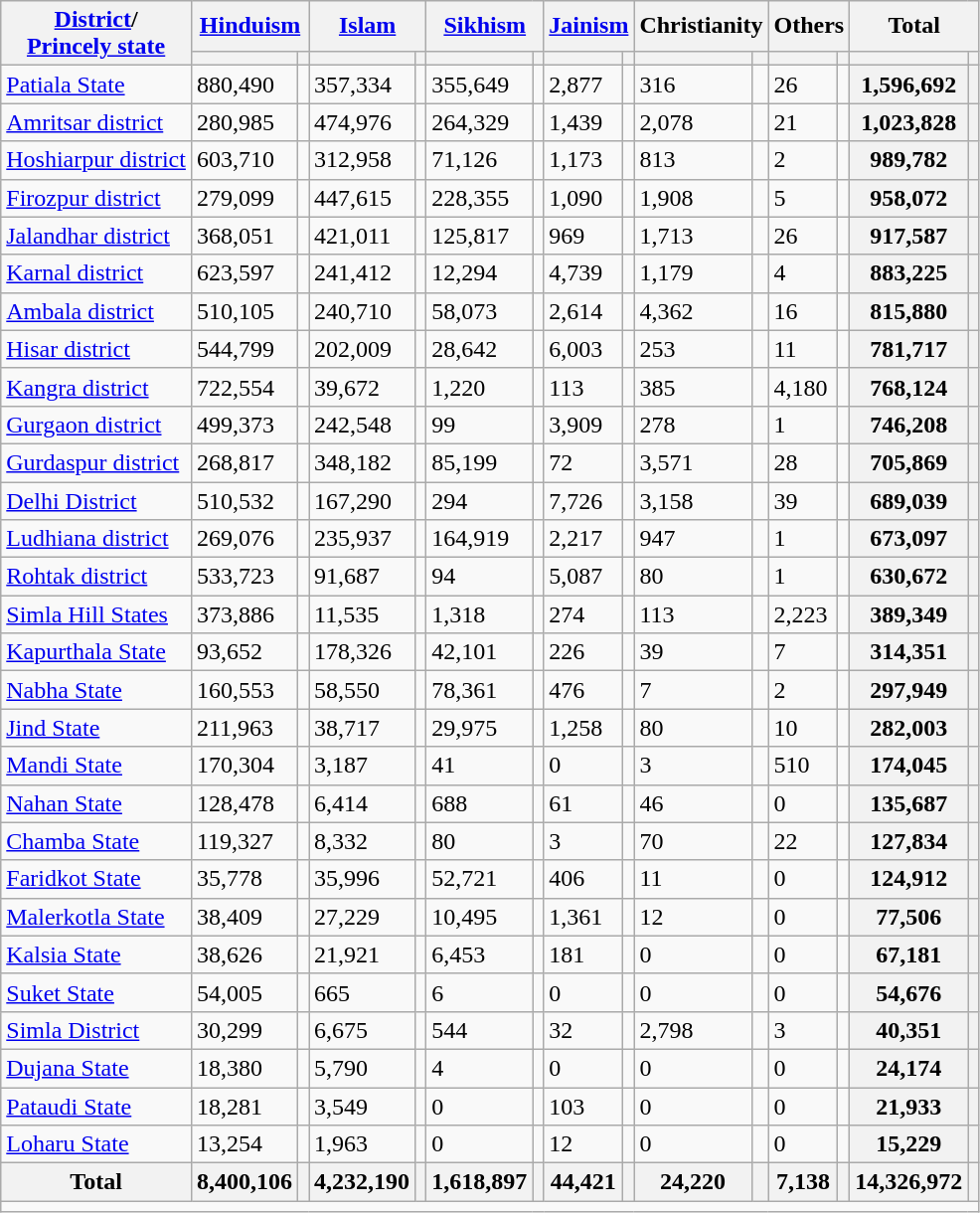<table class="wikitable sortable">
<tr>
<th rowspan="2"><a href='#'>District</a>/<br><a href='#'>Princely state</a></th>
<th colspan="2"><a href='#'>Hinduism</a> </th>
<th colspan="2"><a href='#'>Islam</a> </th>
<th colspan="2"><a href='#'>Sikhism</a> </th>
<th colspan="2"><a href='#'>Jainism</a> </th>
<th colspan="2">Christianity </th>
<th colspan="2">Others</th>
<th colspan="2">Total</th>
</tr>
<tr>
<th><a href='#'></a></th>
<th></th>
<th></th>
<th></th>
<th></th>
<th></th>
<th></th>
<th></th>
<th></th>
<th></th>
<th></th>
<th></th>
<th></th>
<th></th>
</tr>
<tr>
<td><a href='#'>Patiala State</a></td>
<td>880,490</td>
<td></td>
<td>357,334</td>
<td></td>
<td>355,649</td>
<td></td>
<td>2,877</td>
<td></td>
<td>316</td>
<td></td>
<td>26</td>
<td></td>
<th>1,596,692</th>
<th></th>
</tr>
<tr>
<td><a href='#'>Amritsar district</a></td>
<td>280,985</td>
<td></td>
<td>474,976</td>
<td></td>
<td>264,329</td>
<td></td>
<td>1,439</td>
<td></td>
<td>2,078</td>
<td></td>
<td>21</td>
<td></td>
<th>1,023,828</th>
<th></th>
</tr>
<tr>
<td><a href='#'>Hoshiarpur district</a></td>
<td>603,710</td>
<td></td>
<td>312,958</td>
<td></td>
<td>71,126</td>
<td></td>
<td>1,173</td>
<td></td>
<td>813</td>
<td></td>
<td>2</td>
<td></td>
<th>989,782</th>
<th></th>
</tr>
<tr>
<td><a href='#'>Firozpur district</a></td>
<td>279,099</td>
<td></td>
<td>447,615</td>
<td></td>
<td>228,355</td>
<td></td>
<td>1,090</td>
<td></td>
<td>1,908</td>
<td></td>
<td>5</td>
<td></td>
<th>958,072</th>
<th></th>
</tr>
<tr>
<td><a href='#'>Jalandhar district</a></td>
<td>368,051</td>
<td></td>
<td>421,011</td>
<td></td>
<td>125,817</td>
<td></td>
<td>969</td>
<td></td>
<td>1,713</td>
<td></td>
<td>26</td>
<td></td>
<th>917,587</th>
<th></th>
</tr>
<tr>
<td><a href='#'>Karnal district</a></td>
<td>623,597</td>
<td></td>
<td>241,412</td>
<td></td>
<td>12,294</td>
<td></td>
<td>4,739</td>
<td></td>
<td>1,179</td>
<td></td>
<td>4</td>
<td></td>
<th>883,225</th>
<th></th>
</tr>
<tr>
<td><a href='#'>Ambala district</a></td>
<td>510,105</td>
<td></td>
<td>240,710</td>
<td></td>
<td>58,073</td>
<td></td>
<td>2,614</td>
<td></td>
<td>4,362</td>
<td></td>
<td>16</td>
<td></td>
<th>815,880</th>
<th></th>
</tr>
<tr>
<td><a href='#'>Hisar district</a></td>
<td>544,799</td>
<td></td>
<td>202,009</td>
<td></td>
<td>28,642</td>
<td></td>
<td>6,003</td>
<td></td>
<td>253</td>
<td></td>
<td>11</td>
<td></td>
<th>781,717</th>
<th></th>
</tr>
<tr>
<td><a href='#'>Kangra district</a></td>
<td>722,554</td>
<td></td>
<td>39,672</td>
<td></td>
<td>1,220</td>
<td></td>
<td>113</td>
<td></td>
<td>385</td>
<td></td>
<td>4,180</td>
<td></td>
<th>768,124</th>
<th></th>
</tr>
<tr>
<td><a href='#'>Gurgaon district</a></td>
<td>499,373</td>
<td></td>
<td>242,548</td>
<td></td>
<td>99</td>
<td></td>
<td>3,909</td>
<td></td>
<td>278</td>
<td></td>
<td>1</td>
<td></td>
<th>746,208</th>
<th></th>
</tr>
<tr>
<td><a href='#'>Gurdaspur district</a></td>
<td>268,817</td>
<td></td>
<td>348,182</td>
<td></td>
<td>85,199</td>
<td></td>
<td>72</td>
<td></td>
<td>3,571</td>
<td></td>
<td>28</td>
<td></td>
<th>705,869</th>
<th></th>
</tr>
<tr>
<td><a href='#'>Delhi District</a></td>
<td>510,532</td>
<td></td>
<td>167,290</td>
<td></td>
<td>294</td>
<td></td>
<td>7,726</td>
<td></td>
<td>3,158</td>
<td></td>
<td>39</td>
<td></td>
<th>689,039</th>
<th></th>
</tr>
<tr>
<td><a href='#'>Ludhiana district</a></td>
<td>269,076</td>
<td></td>
<td>235,937</td>
<td></td>
<td>164,919</td>
<td></td>
<td>2,217</td>
<td></td>
<td>947</td>
<td></td>
<td>1</td>
<td></td>
<th>673,097</th>
<th></th>
</tr>
<tr>
<td><a href='#'>Rohtak district</a></td>
<td>533,723</td>
<td></td>
<td>91,687</td>
<td></td>
<td>94</td>
<td></td>
<td>5,087</td>
<td></td>
<td>80</td>
<td></td>
<td>1</td>
<td></td>
<th>630,672</th>
<th></th>
</tr>
<tr>
<td><a href='#'>Simla Hill States</a></td>
<td>373,886</td>
<td></td>
<td>11,535</td>
<td></td>
<td>1,318</td>
<td></td>
<td>274</td>
<td></td>
<td>113</td>
<td></td>
<td>2,223</td>
<td></td>
<th>389,349</th>
<th></th>
</tr>
<tr>
<td><a href='#'>Kapurthala State</a></td>
<td>93,652</td>
<td></td>
<td>178,326</td>
<td></td>
<td>42,101</td>
<td></td>
<td>226</td>
<td></td>
<td>39</td>
<td></td>
<td>7</td>
<td></td>
<th>314,351</th>
<th></th>
</tr>
<tr>
<td><a href='#'>Nabha State</a></td>
<td>160,553</td>
<td></td>
<td>58,550</td>
<td></td>
<td>78,361</td>
<td></td>
<td>476</td>
<td></td>
<td>7</td>
<td></td>
<td>2</td>
<td></td>
<th>297,949</th>
<th></th>
</tr>
<tr>
<td><a href='#'>Jind State</a></td>
<td>211,963</td>
<td></td>
<td>38,717</td>
<td></td>
<td>29,975</td>
<td></td>
<td>1,258</td>
<td></td>
<td>80</td>
<td></td>
<td>10</td>
<td></td>
<th>282,003</th>
<th></th>
</tr>
<tr>
<td><a href='#'>Mandi State</a></td>
<td>170,304</td>
<td></td>
<td>3,187</td>
<td></td>
<td>41</td>
<td></td>
<td>0</td>
<td></td>
<td>3</td>
<td></td>
<td>510</td>
<td></td>
<th>174,045</th>
<th></th>
</tr>
<tr>
<td><a href='#'>Nahan State</a></td>
<td>128,478</td>
<td></td>
<td>6,414</td>
<td></td>
<td>688</td>
<td></td>
<td>61</td>
<td></td>
<td>46</td>
<td></td>
<td>0</td>
<td></td>
<th>135,687</th>
<th></th>
</tr>
<tr>
<td><a href='#'>Chamba State</a></td>
<td>119,327</td>
<td></td>
<td>8,332</td>
<td></td>
<td>80</td>
<td></td>
<td>3</td>
<td></td>
<td>70</td>
<td></td>
<td>22</td>
<td></td>
<th>127,834</th>
<th></th>
</tr>
<tr>
<td><a href='#'>Faridkot State</a></td>
<td>35,778</td>
<td></td>
<td>35,996</td>
<td></td>
<td>52,721</td>
<td></td>
<td>406</td>
<td></td>
<td>11</td>
<td></td>
<td>0</td>
<td></td>
<th>124,912</th>
<th></th>
</tr>
<tr>
<td><a href='#'>Malerkotla State</a></td>
<td>38,409</td>
<td></td>
<td>27,229</td>
<td></td>
<td>10,495</td>
<td></td>
<td>1,361</td>
<td></td>
<td>12</td>
<td></td>
<td>0</td>
<td></td>
<th>77,506</th>
<th></th>
</tr>
<tr>
<td><a href='#'>Kalsia State</a></td>
<td>38,626</td>
<td></td>
<td>21,921</td>
<td></td>
<td>6,453</td>
<td></td>
<td>181</td>
<td></td>
<td>0</td>
<td></td>
<td>0</td>
<td></td>
<th>67,181</th>
<th></th>
</tr>
<tr>
<td><a href='#'>Suket State</a></td>
<td>54,005</td>
<td></td>
<td>665</td>
<td></td>
<td>6</td>
<td></td>
<td>0</td>
<td></td>
<td>0</td>
<td></td>
<td>0</td>
<td></td>
<th>54,676</th>
<th></th>
</tr>
<tr>
<td><a href='#'>Simla District</a></td>
<td>30,299</td>
<td></td>
<td>6,675</td>
<td></td>
<td>544</td>
<td></td>
<td>32</td>
<td></td>
<td>2,798</td>
<td></td>
<td>3</td>
<td></td>
<th>40,351</th>
<th></th>
</tr>
<tr>
<td><a href='#'>Dujana State</a></td>
<td>18,380</td>
<td></td>
<td>5,790</td>
<td></td>
<td>4</td>
<td></td>
<td>0</td>
<td></td>
<td>0</td>
<td></td>
<td>0</td>
<td></td>
<th>24,174</th>
<th></th>
</tr>
<tr>
<td><a href='#'>Pataudi State</a></td>
<td>18,281</td>
<td></td>
<td>3,549</td>
<td></td>
<td>0</td>
<td></td>
<td>103</td>
<td></td>
<td>0</td>
<td></td>
<td>0</td>
<td></td>
<th>21,933</th>
<th></th>
</tr>
<tr>
<td><a href='#'>Loharu State</a></td>
<td>13,254</td>
<td></td>
<td>1,963</td>
<td></td>
<td>0</td>
<td></td>
<td>12</td>
<td></td>
<td>0</td>
<td></td>
<td>0</td>
<td></td>
<th>15,229</th>
<th></th>
</tr>
<tr>
<th>Total</th>
<th>8,400,106</th>
<th></th>
<th>4,232,190</th>
<th></th>
<th>1,618,897</th>
<th></th>
<th>44,421</th>
<th></th>
<th>24,220</th>
<th></th>
<th>7,138</th>
<th></th>
<th>14,326,972</th>
<th></th>
</tr>
<tr class="sortbottom">
<td colspan="15"></td>
</tr>
</table>
